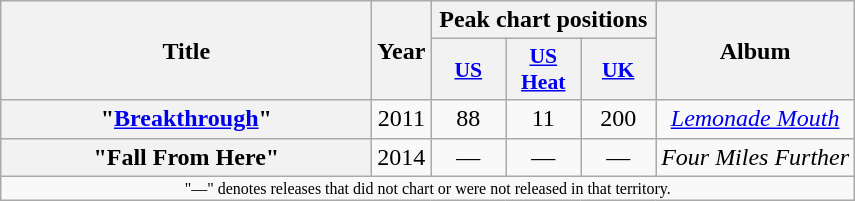<table class="wikitable plainrowheaders" style="text-align:center;">
<tr>
<th scope="col" rowspan="2" style="width:15em;">Title</th>
<th scope="col" rowspan="2">Year</th>
<th scope="col" colspan="3">Peak chart positions</th>
<th scope="col" rowspan="2">Album</th>
</tr>
<tr>
<th scope="col" style="width:3em;font-size:90%;"><a href='#'>US</a><br></th>
<th scope="col" style="width:3em;font-size:90%;"><a href='#'>US<br>Heat</a><br></th>
<th scope="col" style="width:3em;font-size:90%;"><a href='#'>UK</a><br></th>
</tr>
<tr>
<th scope="row">"<a href='#'>Breakthrough</a>"<br></th>
<td>2011</td>
<td>88</td>
<td>11</td>
<td>200</td>
<td><em><a href='#'>Lemonade Mouth</a></em></td>
</tr>
<tr>
<th scope="row">"Fall From Here"<br></th>
<td>2014</td>
<td>—</td>
<td>—</td>
<td>—</td>
<td><em>Four Miles Further</em></td>
</tr>
<tr>
<td colspan="10" style="text-align:center; font-size:8pt;">"—" denotes releases that did not chart or were not released in that territory.</td>
</tr>
</table>
